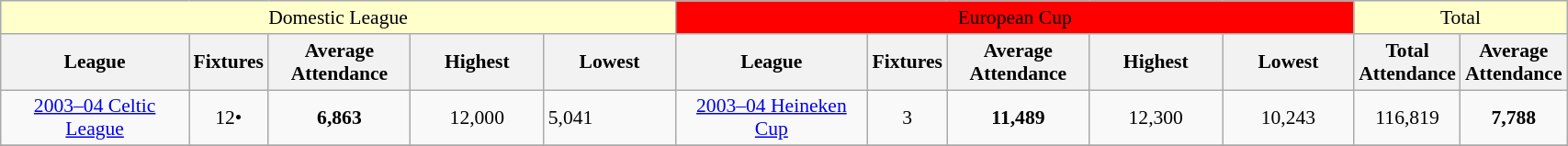<table class="wikitable sortable" style="font-size:90%; width:90%;">
<tr>
<td colspan="5" class="wikitable sortable" style="width:45%; background:#ffffcc; text-align:center;"><span>Domestic League</span></td>
<td colspan="5" class="wikitable sortable" style="width:45%; background:#f00; text-align:center;"><span>European Cup</span></td>
<td colspan="2" class="wikitable sortable" style="width:45%; background:#ffffcc; text-align:center;"><span>Total</span></td>
</tr>
<tr>
<th style="width:15%;">League</th>
<th style="width:5%;">Fixtures</th>
<th style="width:10%;">Average Attendance</th>
<th style="width:10%;">Highest</th>
<th style="width:10%;">Lowest</th>
<th style="width:15%;">League</th>
<th style="width:5%;">Fixtures</th>
<th style="width:10%;">Average Attendance</th>
<th style="width:10%;">Highest</th>
<th style="width:10%;">Lowest</th>
<th style="width:10%;">Total Attendance</th>
<th style="width:10%;">Average Attendance</th>
</tr>
<tr>
<td align=center><a href='#'>2003–04 Celtic League</a></td>
<td align=center>12•</td>
<td align=center><strong>6,863</strong></td>
<td align=center>12,000</td>
<td style=align=center>5,041</td>
<td align=center><a href='#'>2003–04 Heineken Cup</a></td>
<td align=center>3</td>
<td align=center><strong>11,489</strong></td>
<td align=center>12,300</td>
<td align=center>10,243</td>
<td align=center>116,819</td>
<td align=center><strong>7,788</strong></td>
</tr>
<tr>
</tr>
</table>
